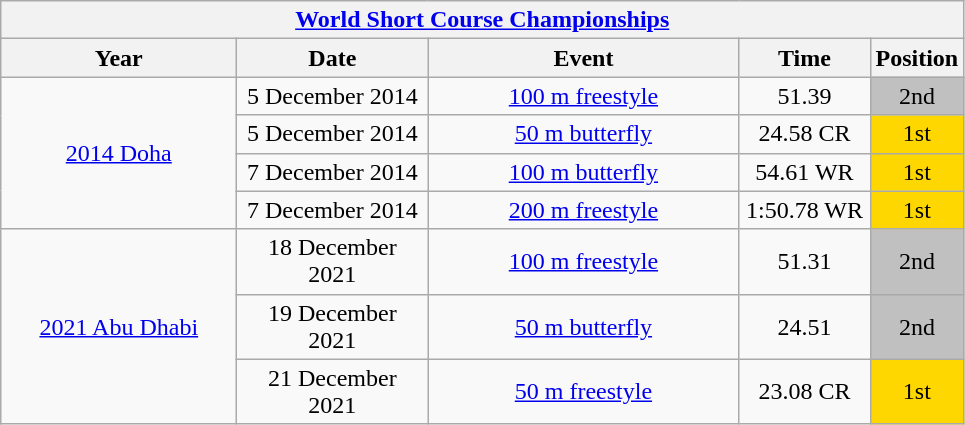<table class="wikitable collapsible collapsed sortable">
<tr>
<th colspan=5><a href='#'>World Short Course Championships</a></th>
</tr>
<tr>
<th width=150>Year</th>
<th width=120>Date</th>
<th width=200>Event</th>
<th width=80>Time</th>
<th>Position</th>
</tr>
<tr align=center>
<td rowspan=4><a href='#'>2014 Doha</a></td>
<td>5 December 2014</td>
<td><a href='#'>100 m freestyle</a></td>
<td>51.39</td>
<td bgcolor=silver>2nd</td>
</tr>
<tr align=center>
<td>5 December 2014</td>
<td><a href='#'>50 m butterfly</a></td>
<td>24.58 CR</td>
<td bgcolor=gold>1st</td>
</tr>
<tr align=center>
<td>7 December 2014</td>
<td><a href='#'>100 m butterfly</a></td>
<td>54.61 WR</td>
<td bgcolor=gold>1st</td>
</tr>
<tr align=center>
<td>7 December 2014</td>
<td><a href='#'>200 m freestyle</a></td>
<td>1:50.78 WR</td>
<td bgcolor=gold>1st</td>
</tr>
<tr align=center>
<td rowspan=3><a href='#'>2021 Abu Dhabi</a></td>
<td>18 December 2021</td>
<td><a href='#'>100 m freestyle</a></td>
<td>51.31</td>
<td bgcolor=silver>2nd</td>
</tr>
<tr align=center>
<td>19 December 2021</td>
<td><a href='#'>50 m butterfly</a></td>
<td>24.51</td>
<td bgcolor=silver>2nd</td>
</tr>
<tr align=center>
<td>21 December 2021</td>
<td><a href='#'>50 m freestyle</a></td>
<td>23.08 CR</td>
<td bgcolor=gold>1st</td>
</tr>
</table>
